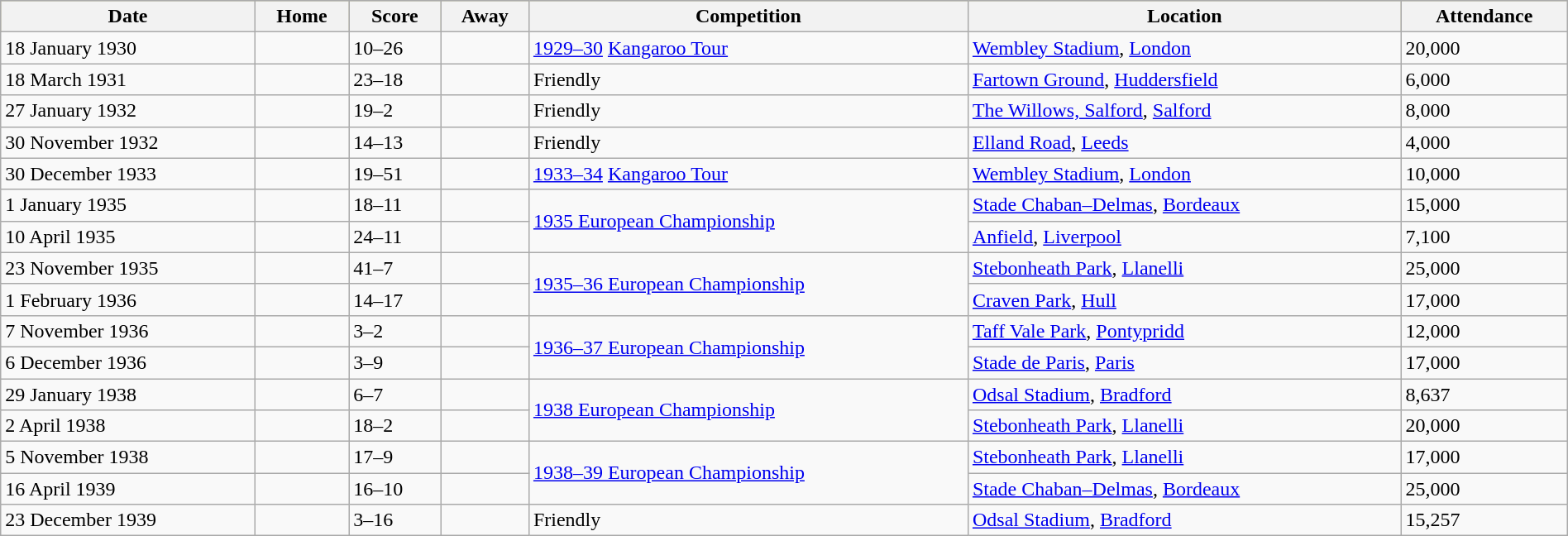<table class="wikitable" width=100%>
<tr bgcolor=#bdb76b>
<th>Date</th>
<th>Home</th>
<th>Score</th>
<th>Away</th>
<th>Competition</th>
<th>Location</th>
<th>Attendance</th>
</tr>
<tr>
<td>18 January 1930</td>
<td></td>
<td>10–26</td>
<td></td>
<td><a href='#'>1929–30</a> <a href='#'>Kangaroo Tour</a></td>
<td><a href='#'>Wembley Stadium</a>, <a href='#'>London</a></td>
<td>20,000</td>
</tr>
<tr>
<td>18 March 1931</td>
<td></td>
<td>23–18</td>
<td></td>
<td>Friendly</td>
<td><a href='#'>Fartown Ground</a>, <a href='#'>Huddersfield</a></td>
<td>6,000</td>
</tr>
<tr>
<td>27 January 1932</td>
<td></td>
<td>19–2</td>
<td></td>
<td>Friendly</td>
<td><a href='#'>The Willows, Salford</a>, <a href='#'>Salford</a></td>
<td>8,000</td>
</tr>
<tr>
<td>30 November 1932</td>
<td></td>
<td>14–13</td>
<td></td>
<td>Friendly</td>
<td><a href='#'>Elland Road</a>, <a href='#'>Leeds</a></td>
<td>4,000</td>
</tr>
<tr>
<td>30 December 1933</td>
<td></td>
<td>19–51</td>
<td></td>
<td><a href='#'>1933–34</a> <a href='#'>Kangaroo Tour</a></td>
<td><a href='#'>Wembley Stadium</a>, <a href='#'>London</a></td>
<td>10,000</td>
</tr>
<tr>
<td>1 January 1935</td>
<td></td>
<td>18–11</td>
<td></td>
<td rowspan=2><a href='#'>1935 European Championship</a></td>
<td><a href='#'>Stade Chaban–Delmas</a>, <a href='#'>Bordeaux</a></td>
<td>15,000</td>
</tr>
<tr>
<td>10 April 1935</td>
<td></td>
<td>24–11</td>
<td></td>
<td><a href='#'>Anfield</a>, <a href='#'>Liverpool</a></td>
<td>7,100</td>
</tr>
<tr>
<td>23 November 1935</td>
<td></td>
<td>41–7</td>
<td></td>
<td rowspan=2><a href='#'>1935–36 European Championship</a></td>
<td><a href='#'>Stebonheath Park</a>, <a href='#'>Llanelli</a></td>
<td>25,000</td>
</tr>
<tr>
<td>1 February 1936</td>
<td></td>
<td>14–17</td>
<td></td>
<td><a href='#'>Craven Park</a>, <a href='#'>Hull</a></td>
<td>17,000</td>
</tr>
<tr>
<td>7 November 1936</td>
<td></td>
<td>3–2</td>
<td></td>
<td rowspan=2><a href='#'>1936–37 European Championship</a></td>
<td><a href='#'>Taff Vale Park</a>, <a href='#'>Pontypridd</a></td>
<td>12,000</td>
</tr>
<tr>
<td>6 December 1936</td>
<td></td>
<td>3–9</td>
<td></td>
<td><a href='#'>Stade de Paris</a>, <a href='#'>Paris</a></td>
<td>17,000</td>
</tr>
<tr>
<td>29 January 1938</td>
<td></td>
<td>6–7</td>
<td></td>
<td rowspan=2><a href='#'>1938 European Championship</a></td>
<td><a href='#'>Odsal Stadium</a>, <a href='#'>Bradford</a></td>
<td>8,637</td>
</tr>
<tr>
<td>2 April 1938</td>
<td></td>
<td>18–2</td>
<td></td>
<td><a href='#'>Stebonheath Park</a>, <a href='#'>Llanelli</a></td>
<td>20,000</td>
</tr>
<tr>
<td>5 November 1938</td>
<td></td>
<td>17–9</td>
<td></td>
<td rowspan=2><a href='#'>1938–39 European Championship</a></td>
<td><a href='#'>Stebonheath Park</a>, <a href='#'>Llanelli</a></td>
<td>17,000</td>
</tr>
<tr>
<td>16 April 1939</td>
<td></td>
<td>16–10</td>
<td></td>
<td><a href='#'>Stade Chaban–Delmas</a>, <a href='#'>Bordeaux</a></td>
<td>25,000</td>
</tr>
<tr>
<td>23 December 1939</td>
<td></td>
<td>3–16</td>
<td></td>
<td>Friendly</td>
<td><a href='#'>Odsal Stadium</a>, <a href='#'>Bradford</a></td>
<td>15,257</td>
</tr>
</table>
